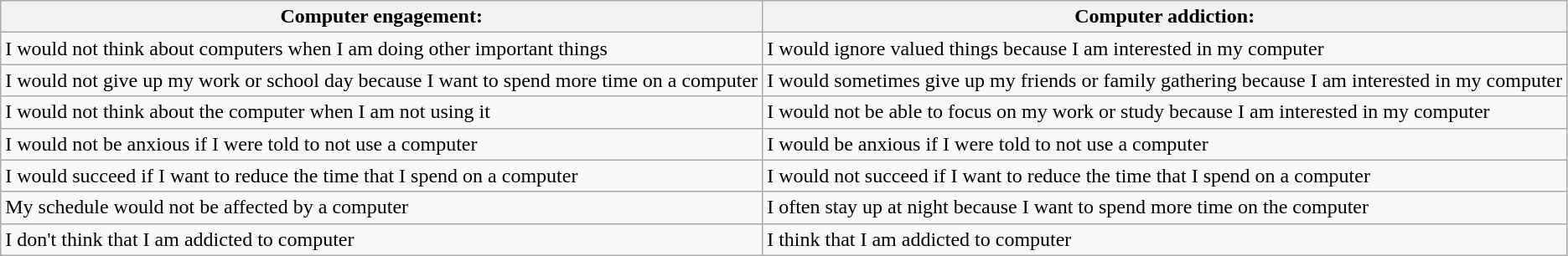<table class="wikitable">
<tr>
<th>Computer engagement:</th>
<th>Computer addiction:</th>
</tr>
<tr>
<td>I would not think about computers when I am doing other important things</td>
<td>I would ignore valued things because I am interested in my computer</td>
</tr>
<tr>
<td>I would not give up my work or school day because I want to spend more time on a computer</td>
<td>I would sometimes give up my friends or family gathering because I am interested in my computer</td>
</tr>
<tr>
<td>I would not think about the computer when I am not using it</td>
<td>I would not be able to focus on my work or study because I am interested in my computer</td>
</tr>
<tr>
<td>I would not be anxious if I were told to not use a computer</td>
<td>I would be anxious if I were told to not use a computer</td>
</tr>
<tr>
<td>I would succeed if I want to reduce the time that I spend on a computer</td>
<td>I would not succeed if I want to reduce the time that I spend on a computer</td>
</tr>
<tr>
<td>My schedule would not be affected by a computer</td>
<td>I often stay up at night because I want to spend more time on the computer</td>
</tr>
<tr>
<td>I don't think that I am addicted to computer</td>
<td>I think that I am addicted to computer</td>
</tr>
</table>
